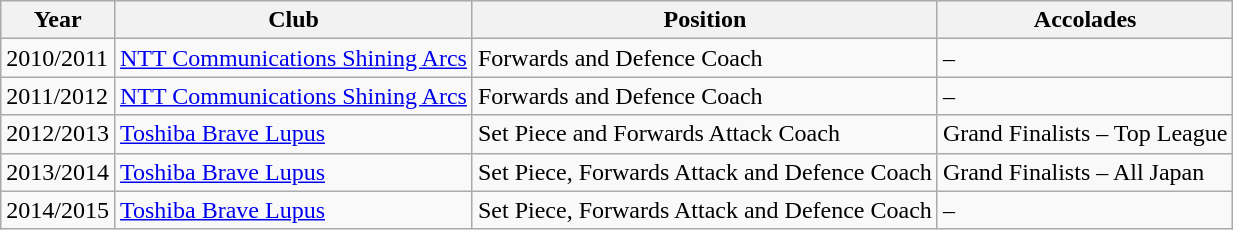<table class="wikitable">
<tr>
<th>Year</th>
<th>Club</th>
<th>Position</th>
<th>Accolades</th>
</tr>
<tr>
<td>2010/2011</td>
<td><a href='#'>NTT Communications Shining Arcs</a></td>
<td>Forwards and Defence Coach</td>
<td>–</td>
</tr>
<tr>
<td>2011/2012</td>
<td><a href='#'>NTT Communications Shining Arcs</a></td>
<td>Forwards and Defence Coach</td>
<td>–</td>
</tr>
<tr>
<td>2012/2013</td>
<td><a href='#'>Toshiba Brave Lupus</a></td>
<td>Set Piece and Forwards Attack Coach</td>
<td>Grand Finalists – Top League</td>
</tr>
<tr>
<td>2013/2014</td>
<td><a href='#'>Toshiba Brave Lupus</a></td>
<td>Set Piece, Forwards Attack and Defence Coach</td>
<td>Grand Finalists – All Japan</td>
</tr>
<tr>
<td>2014/2015</td>
<td><a href='#'>Toshiba Brave Lupus</a></td>
<td>Set Piece, Forwards Attack and Defence Coach</td>
<td>–</td>
</tr>
</table>
